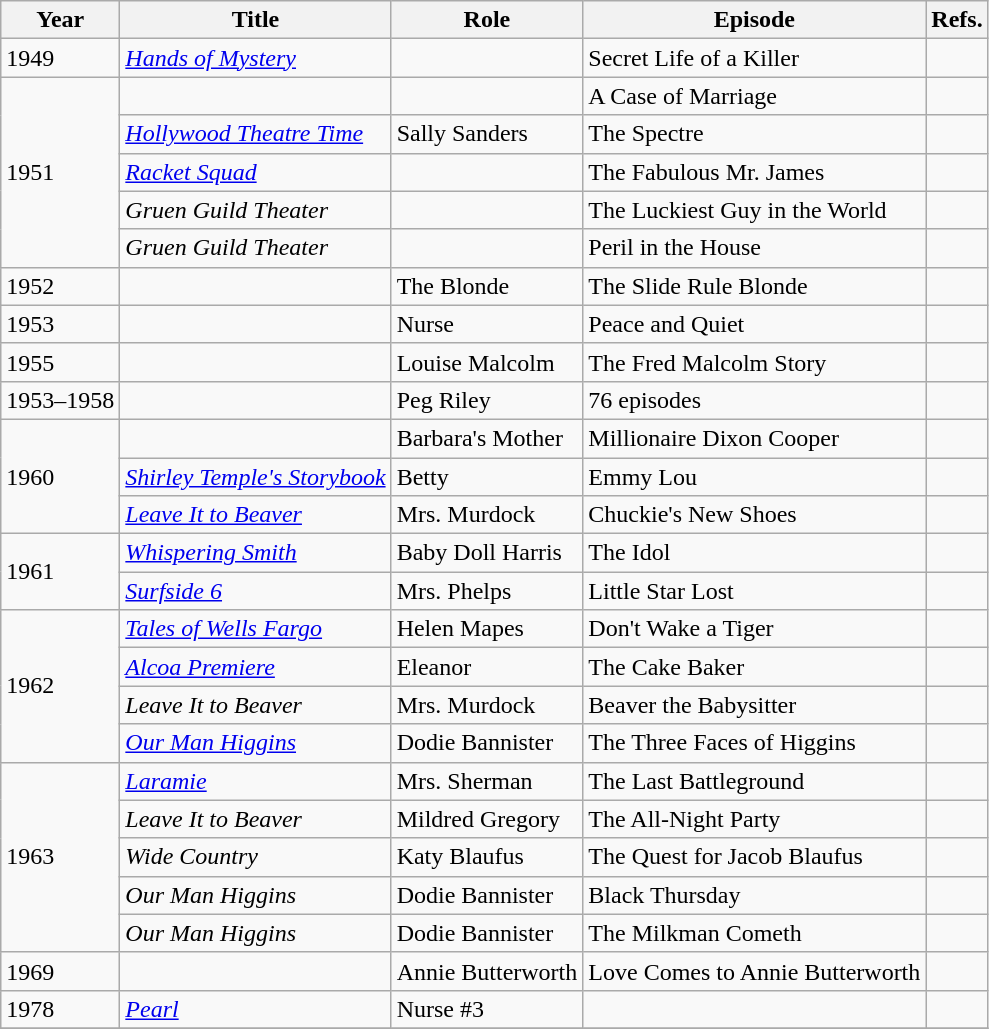<table class="wikitable sortable">
<tr>
<th scope="col">Year</th>
<th scope="col">Title</th>
<th scope="col" class="unsortable">Role</th>
<th scope="col" class="unsortable">Episode</th>
<th scope="col" class="unsortable">Refs.</th>
</tr>
<tr>
<td scope="row">1949</td>
<td><em><a href='#'>Hands of Mystery</a></em></td>
<td></td>
<td>Secret Life of a Killer</td>
<td></td>
</tr>
<tr>
<td scope="row" rowspan=5>1951</td>
<td></td>
<td></td>
<td>A Case of Marriage</td>
<td></td>
</tr>
<tr>
<td><em><a href='#'>Hollywood Theatre Time</a></em></td>
<td>Sally Sanders</td>
<td>The Spectre</td>
<td></td>
</tr>
<tr>
<td><em><a href='#'>Racket Squad</a></em></td>
<td></td>
<td>The Fabulous Mr. James</td>
<td></td>
</tr>
<tr>
<td><em>Gruen Guild Theater</em></td>
<td></td>
<td>The Luckiest Guy in the World</td>
<td></td>
</tr>
<tr>
<td><em>Gruen Guild Theater</em></td>
<td></td>
<td>Peril in the House</td>
<td></td>
</tr>
<tr>
<td scope="row">1952</td>
<td></td>
<td>The Blonde</td>
<td>The Slide Rule Blonde</td>
<td></td>
</tr>
<tr>
<td scope="row">1953</td>
<td></td>
<td>Nurse</td>
<td>Peace and Quiet</td>
<td></td>
</tr>
<tr>
<td scope="row">1955</td>
<td></td>
<td>Louise Malcolm</td>
<td>The Fred Malcolm Story</td>
<td></td>
</tr>
<tr>
<td scope="row">1953–1958</td>
<td></td>
<td>Peg Riley</td>
<td>76 episodes</td>
<td></td>
</tr>
<tr>
<td scope="row" rowspan=3>1960</td>
<td></td>
<td>Barbara's Mother</td>
<td>Millionaire Dixon Cooper</td>
<td></td>
</tr>
<tr>
<td><em><a href='#'>Shirley Temple's Storybook</a></em></td>
<td>Betty</td>
<td>Emmy Lou</td>
<td></td>
</tr>
<tr>
<td><em><a href='#'>Leave It to Beaver</a></em></td>
<td>Mrs. Murdock</td>
<td>Chuckie's New Shoes</td>
<td></td>
</tr>
<tr>
<td scope="row" rowspan=2>1961</td>
<td><em><a href='#'>Whispering Smith</a></em></td>
<td>Baby Doll Harris</td>
<td>The Idol</td>
<td></td>
</tr>
<tr>
<td><em><a href='#'>Surfside 6</a></em></td>
<td>Mrs. Phelps</td>
<td>Little Star Lost</td>
<td></td>
</tr>
<tr>
<td scope="row" rowspan=4>1962</td>
<td><em><a href='#'>Tales of Wells Fargo</a></em></td>
<td>Helen Mapes</td>
<td>Don't Wake a Tiger</td>
<td></td>
</tr>
<tr>
<td><em><a href='#'>Alcoa Premiere</a></em></td>
<td>Eleanor</td>
<td>The Cake Baker</td>
<td></td>
</tr>
<tr>
<td><em>Leave It to Beaver</em></td>
<td>Mrs. Murdock</td>
<td>Beaver the Babysitter</td>
<td></td>
</tr>
<tr>
<td><em><a href='#'>Our Man Higgins</a></em></td>
<td>Dodie Bannister</td>
<td>The Three Faces of Higgins</td>
<td></td>
</tr>
<tr>
<td scope="row" rowspan=5>1963</td>
<td><em><a href='#'>Laramie</a></em></td>
<td>Mrs. Sherman</td>
<td>The Last Battleground</td>
<td></td>
</tr>
<tr>
<td><em>Leave It to Beaver</em></td>
<td>Mildred Gregory</td>
<td>The All-Night Party</td>
<td></td>
</tr>
<tr>
<td><em>Wide Country</em></td>
<td>Katy Blaufus</td>
<td>The Quest for Jacob Blaufus</td>
<td></td>
</tr>
<tr>
<td><em>Our Man Higgins</em></td>
<td>Dodie Bannister</td>
<td>Black Thursday</td>
<td></td>
</tr>
<tr>
<td><em>Our Man Higgins</em></td>
<td>Dodie Bannister</td>
<td>The Milkman Cometh</td>
<td></td>
</tr>
<tr>
<td scope="row">1969</td>
<td></td>
<td>Annie Butterworth</td>
<td>Love Comes to Annie Butterworth</td>
<td></td>
</tr>
<tr>
<td scope="row">1978</td>
<td><em><a href='#'>Pearl</a></em></td>
<td>Nurse #3</td>
<td></td>
<td></td>
</tr>
<tr>
</tr>
</table>
